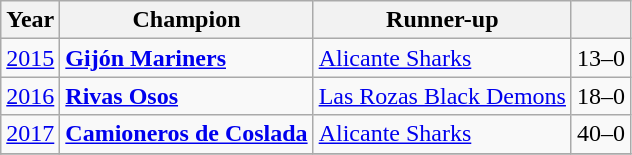<table class="wikitable">
<tr>
<th>Year</th>
<th>Champion</th>
<th>Runner-up</th>
<th></th>
</tr>
<tr>
<td><a href='#'>2015</a></td>
<td><strong><a href='#'>Gijón Mariners</a></strong></td>
<td><a href='#'>Alicante Sharks</a></td>
<td align="center">13–0</td>
</tr>
<tr>
<td><a href='#'>2016</a></td>
<td><strong><a href='#'>Rivas Osos</a></strong></td>
<td><a href='#'>Las Rozas Black Demons</a></td>
<td align=center>18–0</td>
</tr>
<tr>
<td><a href='#'>2017</a></td>
<td><strong><a href='#'>Camioneros de Coslada</a></strong></td>
<td><a href='#'>Alicante Sharks</a></td>
<td align="center">40–0</td>
</tr>
<tr>
</tr>
</table>
